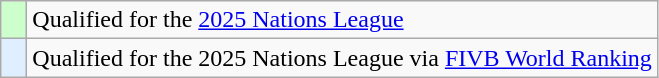<table class="wikitable" style="text-align:left">
<tr>
<td width=10px bgcolor=#ccffcc></td>
<td>Qualified for the <a href='#'>2025 Nations League</a></td>
</tr>
<tr>
<td width=10px bgcolor=#dfefff></td>
<td>Qualified for the 2025 Nations League via <a href='#'>FIVB World Ranking</a></td>
</tr>
</table>
